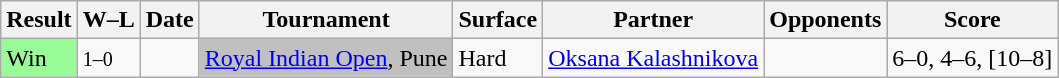<table class="wikitable">
<tr>
<th>Result</th>
<th>W–L</th>
<th>Date</th>
<th>Tournament</th>
<th>Surface</th>
<th>Partner</th>
<th>Opponents</th>
<th>Score</th>
</tr>
<tr>
<td bgcolor=98FB98>Win</td>
<td><small>1–0</small></td>
<td><a href='#'></a></td>
<td bgcolor=silver><a href='#'>Royal Indian Open</a>, Pune</td>
<td>Hard</td>
<td> <a href='#'>Oksana Kalashnikova</a></td>
<td></td>
<td>6–0, 4–6, [10–8]</td>
</tr>
</table>
